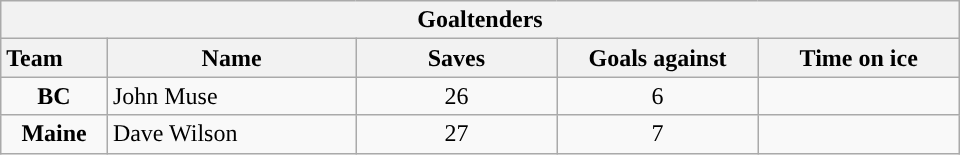<table class="wikitable" style="width:40em; text-align:right;">
<tr>
<th colspan=5>Goaltenders</th>
</tr>
<tr>
<th style="width:4em; text-align:left;">Team</th>
<th style="width:10em;">Name</th>
<th style="width:8em;">Saves</th>
<th style="width:8em;">Goals against</th>
<th style="width:8em;">Time on ice</th>
</tr>
<tr>
<td align=center><strong>BC</strong></td>
<td style="text-align:left;">John Muse</td>
<td align=center>26</td>
<td align=center>6</td>
<td align=center></td>
</tr>
<tr>
<td align=center><strong>Maine</strong></td>
<td style="text-align:left;">Dave Wilson</td>
<td align=center>27</td>
<td align=center>7</td>
<td align=center></td>
</tr>
</table>
